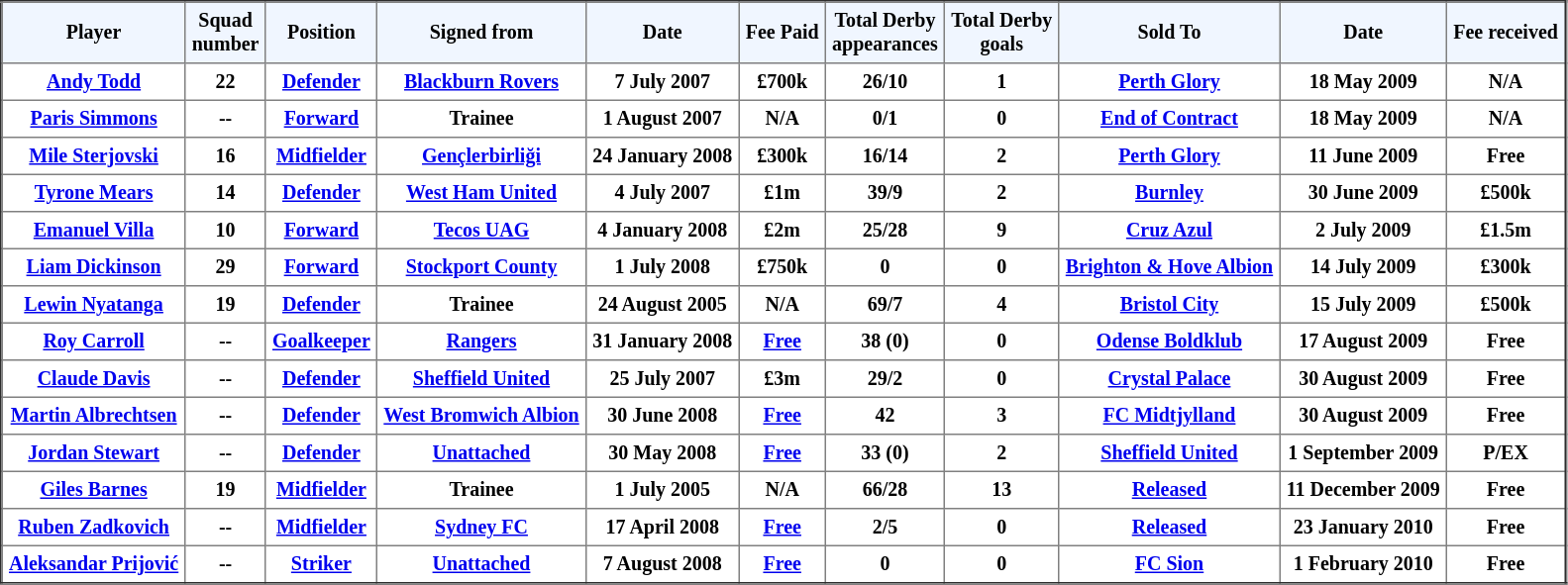<table border="2" cellpadding="4" style="border-collapse:collapse; text-align:center; font-size:smaller;">
<tr style="background:#f0f6ff;">
<th><strong>Player</strong></th>
<th><strong>Squad<br>number</strong></th>
<th><strong>Position</strong></th>
<th><strong>Signed from</strong></th>
<th><strong>Date</strong></th>
<th><strong>Fee Paid</strong></th>
<th><strong>Total Derby<br>appearances</strong></th>
<th><strong>Total Derby <br> goals</strong></th>
<th><strong>Sold To</strong></th>
<th><strong>Date</strong></th>
<th><strong>Fee received</strong></th>
</tr>
<tr bgcolor="">
<th><a href='#'>Andy Todd</a></th>
<th>22</th>
<th><a href='#'>Defender</a></th>
<th><a href='#'>Blackburn Rovers</a></th>
<th>7 July 2007</th>
<th>£700k</th>
<th>26/10</th>
<th>1</th>
<th><a href='#'>Perth Glory</a></th>
<th>18 May 2009</th>
<th>N/A</th>
</tr>
<tr bgcolor="">
<th><a href='#'>Paris Simmons</a></th>
<th>--</th>
<th><a href='#'>Forward</a></th>
<th>Trainee</th>
<th>1 August 2007</th>
<th>N/A</th>
<th>0/1</th>
<th>0</th>
<th><a href='#'>End of Contract</a></th>
<th>18 May 2009</th>
<th>N/A</th>
</tr>
<tr bgcolor="">
<th><a href='#'>Mile Sterjovski</a></th>
<th>16</th>
<th><a href='#'>Midfielder</a></th>
<th><a href='#'>Gençlerbirliği</a></th>
<th>24 January 2008</th>
<th>£300k</th>
<th>16/14</th>
<th>2</th>
<th><a href='#'>Perth Glory</a></th>
<th>11 June 2009</th>
<th>Free</th>
</tr>
<tr bgcolor="">
<th><a href='#'>Tyrone Mears</a></th>
<th>14</th>
<th><a href='#'>Defender</a></th>
<th><a href='#'>West Ham United</a></th>
<th>4 July 2007</th>
<th>£1m</th>
<th>39/9</th>
<th>2</th>
<th><a href='#'>Burnley</a></th>
<th>30 June 2009</th>
<th>£500k</th>
</tr>
<tr bgcolor="">
<th><a href='#'>Emanuel Villa</a></th>
<th>10</th>
<th><a href='#'>Forward</a></th>
<th><a href='#'>Tecos UAG</a></th>
<th>4 January 2008</th>
<th>£2m</th>
<th>25/28</th>
<th>9</th>
<th><a href='#'>Cruz Azul</a></th>
<th>2 July 2009</th>
<th>£1.5m</th>
</tr>
<tr bgcolor="">
<th><a href='#'>Liam Dickinson</a></th>
<th>29</th>
<th><a href='#'>Forward</a></th>
<th><a href='#'>Stockport County</a></th>
<th>1 July 2008</th>
<th>£750k</th>
<th>0</th>
<th>0</th>
<th><a href='#'>Brighton & Hove Albion</a></th>
<th>14 July 2009</th>
<th>£300k</th>
</tr>
<tr bgcolor="">
<th><a href='#'>Lewin Nyatanga</a></th>
<th>19</th>
<th><a href='#'>Defender</a></th>
<th>Trainee</th>
<th>24 August 2005</th>
<th>N/A</th>
<th>69/7</th>
<th>4</th>
<th><a href='#'>Bristol City</a></th>
<th>15 July 2009</th>
<th>£500k</th>
</tr>
<tr bgcolor="">
<th><a href='#'>Roy Carroll</a></th>
<th>--</th>
<th><a href='#'>Goalkeeper</a></th>
<th><a href='#'>Rangers</a></th>
<th>31 January 2008</th>
<th><a href='#'>Free</a></th>
<th>38 (0)</th>
<th>0</th>
<th><a href='#'>Odense Boldklub</a></th>
<th>17 August 2009</th>
<th>Free</th>
</tr>
<tr bgcolor="">
<th><a href='#'>Claude Davis</a></th>
<th>--</th>
<th><a href='#'>Defender</a></th>
<th><a href='#'>Sheffield United</a></th>
<th>25 July 2007</th>
<th>£3m</th>
<th>29/2</th>
<th>0</th>
<th><a href='#'>Crystal Palace</a></th>
<th>30 August 2009</th>
<th>Free</th>
</tr>
<tr bgcolor="">
<th><a href='#'>Martin Albrechtsen</a></th>
<th>--</th>
<th><a href='#'>Defender</a></th>
<th><a href='#'>West Bromwich Albion</a></th>
<th>30 June 2008</th>
<th><a href='#'>Free</a></th>
<th>42</th>
<th>3</th>
<th><a href='#'>FC Midtjylland</a></th>
<th>30 August 2009</th>
<th>Free</th>
</tr>
<tr bgcolor="">
<th><a href='#'>Jordan Stewart</a></th>
<th>--</th>
<th><a href='#'>Defender</a></th>
<th><a href='#'>Unattached</a></th>
<th>30 May 2008</th>
<th><a href='#'>Free</a></th>
<th>33 (0)</th>
<th>2</th>
<th><a href='#'>Sheffield United</a></th>
<th>1 September 2009</th>
<th>P/EX</th>
</tr>
<tr bgcolor="">
<th><a href='#'>Giles Barnes</a></th>
<th>19</th>
<th><a href='#'>Midfielder</a></th>
<th>Trainee</th>
<th>1 July 2005</th>
<th>N/A</th>
<th>66/28</th>
<th>13</th>
<th><a href='#'>Released</a></th>
<th>11 December 2009</th>
<th>Free</th>
</tr>
<tr bgcolor="">
<th><a href='#'>Ruben Zadkovich</a></th>
<th>--</th>
<th><a href='#'>Midfielder</a></th>
<th><a href='#'>Sydney FC</a></th>
<th>17 April 2008</th>
<th><a href='#'>Free</a></th>
<th>2/5</th>
<th>0</th>
<th><a href='#'>Released</a></th>
<th>23 January 2010</th>
<th>Free</th>
</tr>
<tr bgcolor="">
<th><a href='#'>Aleksandar Prijović</a></th>
<th>--</th>
<th><a href='#'>Striker</a></th>
<th><a href='#'>Unattached</a></th>
<th>7 August 2008</th>
<th><a href='#'>Free</a></th>
<th>0</th>
<th>0</th>
<th><a href='#'>FC Sion</a></th>
<th>1 February 2010</th>
<th>Free</th>
</tr>
</table>
